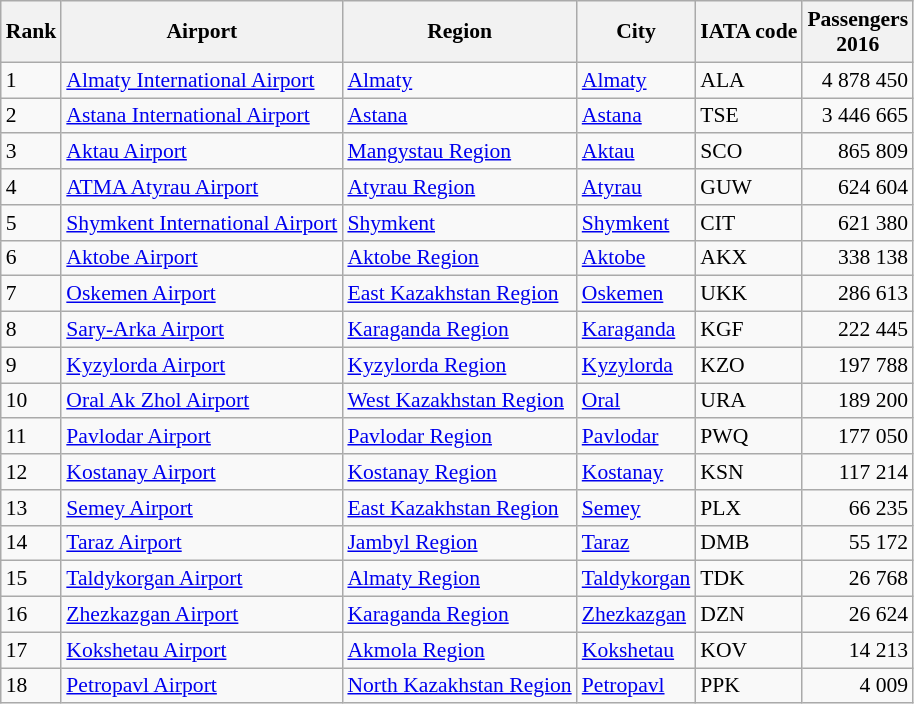<table class="wikitable sortable" style="font-size:90%">
<tr>
<th>Rank</th>
<th>Airport</th>
<th>Region</th>
<th>City</th>
<th>IATA code</th>
<th>Passengers <br> 2016</th>
</tr>
<tr>
<td>1</td>
<td><a href='#'>Almaty International Airport</a></td>
<td><a href='#'>Almaty</a></td>
<td><a href='#'>Almaty</a></td>
<td>ALA</td>
<td style="text-align:right;">4 878 450</td>
</tr>
<tr>
<td>2</td>
<td><a href='#'>Astana International Airport</a></td>
<td><a href='#'>Astana</a></td>
<td><a href='#'>Astana</a></td>
<td>TSE</td>
<td style="text-align:right;">3 446 665</td>
</tr>
<tr>
<td>3</td>
<td><a href='#'>Aktau Airport</a></td>
<td><a href='#'>Mangystau Region</a></td>
<td><a href='#'>Aktau</a></td>
<td>SCO</td>
<td style="text-align:right;">865 809</td>
</tr>
<tr>
<td>4</td>
<td><a href='#'>ATMA Atyrau Airport</a></td>
<td><a href='#'>Atyrau Region</a></td>
<td><a href='#'>Atyrau</a></td>
<td>GUW</td>
<td style="text-align:right;">624 604</td>
</tr>
<tr>
<td>5</td>
<td><a href='#'>Shymkent International Airport</a></td>
<td><a href='#'>Shymkent</a></td>
<td><a href='#'>Shymkent</a></td>
<td>CIT</td>
<td style="text-align:right;">621 380</td>
</tr>
<tr>
<td>6</td>
<td><a href='#'>Aktobe Airport</a></td>
<td><a href='#'>Aktobe Region</a></td>
<td><a href='#'>Aktobe</a></td>
<td>AKX</td>
<td style="text-align:right;">338 138</td>
</tr>
<tr>
<td>7</td>
<td><a href='#'>Oskemen Airport</a></td>
<td><a href='#'>East Kazakhstan Region</a></td>
<td><a href='#'>Oskemen</a></td>
<td>UKK</td>
<td style="text-align:right;">286 613</td>
</tr>
<tr>
<td>8</td>
<td><a href='#'>Sary-Arka Airport</a></td>
<td><a href='#'>Karaganda Region</a></td>
<td><a href='#'>Karaganda</a></td>
<td>KGF</td>
<td style="text-align:right;">222 445</td>
</tr>
<tr>
<td>9</td>
<td><a href='#'>Kyzylorda Airport</a></td>
<td><a href='#'>Kyzylorda Region</a></td>
<td><a href='#'>Kyzylorda</a></td>
<td>KZO</td>
<td style="text-align:right;">197 788</td>
</tr>
<tr>
<td>10</td>
<td><a href='#'>Oral Ak Zhol Airport</a></td>
<td><a href='#'>West Kazakhstan Region</a></td>
<td><a href='#'>Oral</a></td>
<td>URA</td>
<td style="text-align:right;">189 200</td>
</tr>
<tr>
<td>11</td>
<td><a href='#'>Pavlodar Airport</a></td>
<td><a href='#'>Pavlodar Region</a></td>
<td><a href='#'>Pavlodar</a></td>
<td>PWQ</td>
<td style="text-align:right;">177 050</td>
</tr>
<tr>
<td>12</td>
<td><a href='#'>Kostanay Airport</a></td>
<td><a href='#'>Kostanay Region</a></td>
<td><a href='#'>Kostanay</a></td>
<td>KSN</td>
<td style="text-align:right;">117 214</td>
</tr>
<tr>
<td>13</td>
<td><a href='#'>Semey Airport</a></td>
<td><a href='#'>East Kazakhstan Region</a></td>
<td><a href='#'>Semey</a></td>
<td>PLX</td>
<td style="text-align:right;">66 235</td>
</tr>
<tr>
<td>14</td>
<td><a href='#'>Taraz Airport</a></td>
<td><a href='#'>Jambyl Region</a></td>
<td><a href='#'>Taraz</a></td>
<td>DMB</td>
<td style="text-align:right;">55 172</td>
</tr>
<tr>
<td>15</td>
<td><a href='#'>Taldykorgan Airport</a></td>
<td><a href='#'>Almaty Region</a></td>
<td><a href='#'>Taldykorgan</a></td>
<td>TDK</td>
<td style="text-align:right;">26 768</td>
</tr>
<tr>
<td>16</td>
<td><a href='#'>Zhezkazgan Airport</a></td>
<td><a href='#'>Karaganda Region</a></td>
<td><a href='#'>Zhezkazgan</a></td>
<td>DZN</td>
<td style="text-align:right;">26 624</td>
</tr>
<tr>
<td>17</td>
<td><a href='#'>Kokshetau Airport</a></td>
<td><a href='#'>Akmola Region</a></td>
<td><a href='#'>Kokshetau</a></td>
<td>KOV</td>
<td style="text-align:right;">14 213</td>
</tr>
<tr>
<td>18</td>
<td><a href='#'>Petropavl Airport</a></td>
<td><a href='#'>North Kazakhstan Region</a></td>
<td><a href='#'>Petropavl</a></td>
<td>PPK</td>
<td style="text-align:right;">4 009</td>
</tr>
</table>
